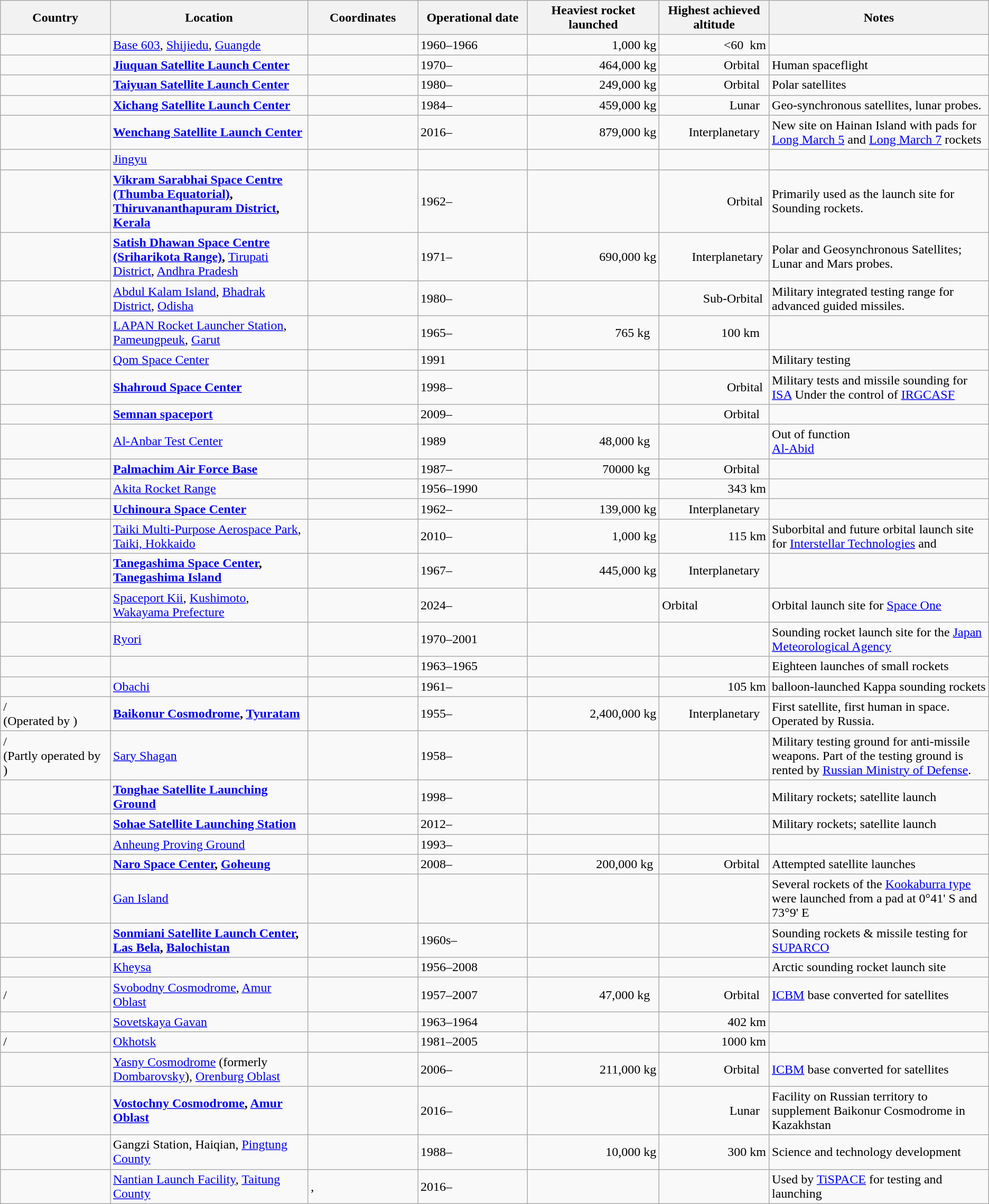<table class="wikitable sortable">
<tr>
<th width=10%>Country</th>
<th width=18%>Location</th>
<th width=10%>Coordinates</th>
<th width=10%>Operational date</th>
<th width=12% data-sort-type=number>Heaviest rocket launched</th>
<th width=10%>Highest achieved altitude</th>
<th width=20%>Notes</th>
</tr>
<tr>
<td></td>
<td><a href='#'>Base 603</a>, <a href='#'>Shijiedu</a>, <a href='#'>Guangde</a></td>
<td></td>
<td>1960–1966</td>
<td align="right">1,000 kg</td>
<td align="right"><60  km</td>
<td></td>
</tr>
<tr>
<td></td>
<td><strong><a href='#'>Jiuquan Satellite Launch Center</a></strong></td>
<td></td>
<td>1970–</td>
<td align="right">464,000 kg</td>
<td align="right">Orbital  </td>
<td>Human spaceflight</td>
</tr>
<tr>
<td></td>
<td><strong><a href='#'>Taiyuan Satellite Launch Center</a></strong></td>
<td></td>
<td>1980–</td>
<td align="right">249,000 kg</td>
<td align="right">Orbital  </td>
<td>Polar satellites</td>
</tr>
<tr>
<td></td>
<td><strong><a href='#'>Xichang Satellite Launch Center</a></strong></td>
<td></td>
<td>1984–</td>
<td align="right">459,000 kg</td>
<td align="right">Lunar  </td>
<td>Geo-synchronous satellites, lunar probes.</td>
</tr>
<tr>
<td></td>
<td><strong><a href='#'>Wenchang Satellite Launch Center</a></strong></td>
<td></td>
<td>2016–</td>
<td align="right">879,000 kg</td>
<td align="right">Interplanetary  </td>
<td>New site on Hainan Island with pads for <a href='#'>Long March 5</a> and <a href='#'>Long March 7</a> rockets</td>
</tr>
<tr>
<td></td>
<td><a href='#'>Jingyu</a></td>
<td></td>
<td></td>
<td align="right"> </td>
<td align="right"> </td>
<td></td>
</tr>
<tr>
<td></td>
<td><strong><a href='#'>Vikram Sarabhai Space Centre (Thumba Equatorial)</a>, <a href='#'>Thiruvananthapuram District</a>, <a href='#'>Kerala</a></strong></td>
<td></td>
<td>1962–</td>
<td align="right"> </td>
<td align="right">Orbital </td>
<td>Primarily used as the launch site for Sounding rockets.</td>
</tr>
<tr>
<td></td>
<td><strong><a href='#'>Satish Dhawan Space Centre (Sriharikota Range)</a>,</strong> <a href='#'>Tirupati District</a>, <a href='#'>Andhra Pradesh</a></td>
<td></td>
<td>1971–</td>
<td align="right">690,000 kg</td>
<td align="right">Interplanetary </td>
<td>Polar and Geosynchronous Satellites; Lunar and Mars probes.</td>
</tr>
<tr>
<td></td>
<td><a href='#'>Abdul Kalam Island</a>, <a href='#'>Bhadrak District</a>, <a href='#'>Odisha</a></td>
<td></td>
<td>1980–</td>
<td align="right"> </td>
<td align="right">Sub-Orbital </td>
<td>Military integrated testing range for advanced guided missiles.</td>
</tr>
<tr>
<td></td>
<td><a href='#'>LAPAN Rocket Launcher Station</a>, <a href='#'>Pameungpeuk</a>, <a href='#'>Garut</a></td>
<td></td>
<td>1965–</td>
<td align="right">765 kg  </td>
<td align="right">100 km  </td>
<td></td>
</tr>
<tr>
<td></td>
<td><a href='#'>Qom Space Center</a></td>
<td></td>
<td>1991</td>
<td align="right"> </td>
<td align="right"> </td>
<td>Military testing</td>
</tr>
<tr>
<td></td>
<td><strong><a href='#'>Shahroud Space Center</a></strong></td>
<td></td>
<td>1998–</td>
<td align="right"> </td>
<td align="right">Orbital </td>
<td>Military tests and missile sounding for <a href='#'>ISA</a> Under the control of <a href='#'>IRGCASF</a></td>
</tr>
<tr>
<td></td>
<td><strong><a href='#'>Semnan spaceport</a></strong></td>
<td></td>
<td>2009–</td>
<td align="right"> </td>
<td align="right">Orbital  </td>
<td></td>
</tr>
<tr>
<td></td>
<td><a href='#'>Al-Anbar Test Center</a></td>
<td></td>
<td>1989</td>
<td align="right">48,000 kg  </td>
<td align="right"> </td>
<td>Out of function<br><a href='#'>Al-Abid</a></td>
</tr>
<tr>
<td></td>
<td><strong><a href='#'>Palmachim Air Force Base</a></strong></td>
<td></td>
<td>1987–</td>
<td align="right">70000 kg  </td>
<td align="right">Orbital  </td>
<td></td>
</tr>
<tr>
<td></td>
<td><a href='#'>Akita Rocket Range</a></td>
<td></td>
<td>1956–1990</td>
<td align="right"> </td>
<td align="right">343 km</td>
<td></td>
</tr>
<tr>
<td></td>
<td><strong><a href='#'>Uchinoura Space Center</a></strong></td>
<td></td>
<td>1962–</td>
<td align="right">139,000 kg</td>
<td align="right">Interplanetary  </td>
<td></td>
</tr>
<tr>
<td></td>
<td><a href='#'>Taiki Multi-Purpose Aerospace Park</a>, <a href='#'>Taiki, Hokkaido</a></td>
<td></td>
<td>2010–</td>
<td align="right">1,000 kg</td>
<td align="right">115 km</td>
<td>Suborbital and future orbital launch site for <a href='#'>Interstellar Technologies</a> and </td>
</tr>
<tr>
<td></td>
<td><strong><a href='#'>Tanegashima Space Center</a>, <a href='#'>Tanegashima Island</a></strong></td>
<td></td>
<td>1967–</td>
<td align="right">445,000 kg</td>
<td align="right">Interplanetary  </td>
<td></td>
</tr>
<tr>
<td></td>
<td><a href='#'>Spaceport Kii</a>, <a href='#'>Kushimoto</a>, <a href='#'>Wakayama Prefecture</a></td>
<td></td>
<td>2024–</td>
<td></td>
<td>Orbital</td>
<td>Orbital launch site for <a href='#'>Space One</a></td>
</tr>
<tr>
<td></td>
<td><a href='#'>Ryori</a></td>
<td></td>
<td>1970–2001</td>
<td align="right"> </td>
<td align="right"> </td>
<td>Sounding rocket launch site for the <a href='#'>Japan Meteorological Agency</a></td>
</tr>
<tr>
<td></td>
<td></td>
<td></td>
<td>1963–1965</td>
<td align="right"> </td>
<td align="right"> </td>
<td>Eighteen launches of small rockets</td>
</tr>
<tr>
<td></td>
<td><a href='#'>Obachi</a></td>
<td></td>
<td>1961–</td>
<td align="right"> </td>
<td align="right">105 km</td>
<td>balloon-launched Kappa sounding rockets</td>
</tr>
<tr>
<td>/<br>(Operated by )</td>
<td><strong><a href='#'>Baikonur Cosmodrome</a>, <a href='#'>Tyuratam</a></strong></td>
<td></td>
<td>1955–</td>
<td align="right">2,400,000 kg</td>
<td align="right">Interplanetary  </td>
<td>First satellite, first human in space. Operated by Russia.</td>
</tr>
<tr>
<td>/<br>(Partly operated by )</td>
<td><a href='#'>Sary Shagan</a></td>
<td></td>
<td>1958–</td>
<td align="right"> </td>
<td align="right"> </td>
<td>Military testing ground for anti-missile weapons. Part of the testing ground is rented by <a href='#'>Russian Ministry of Defense</a>.</td>
</tr>
<tr>
<td></td>
<td><strong><a href='#'>Tonghae Satellite Launching Ground</a></strong></td>
<td></td>
<td>1998–</td>
<td align="right"> </td>
<td align="right"> </td>
<td>Military rockets; satellite launch</td>
</tr>
<tr>
<td></td>
<td><strong><a href='#'>Sohae Satellite Launching Station</a></strong></td>
<td></td>
<td>2012–</td>
<td align="right"> </td>
<td align="right"> </td>
<td>Military rockets; satellite launch</td>
</tr>
<tr>
<td></td>
<td><a href='#'>Anheung Proving Ground</a></td>
<td></td>
<td>1993–</td>
<td align="right"> </td>
<td align="right"> </td>
<td></td>
</tr>
<tr>
<td></td>
<td><strong><a href='#'>Naro Space Center</a>, <a href='#'>Goheung</a></strong></td>
<td></td>
<td>2008–</td>
<td align="right">200,000 kg </td>
<td align="right">Orbital  </td>
<td>Attempted satellite launches</td>
</tr>
<tr>
<td></td>
<td><a href='#'>Gan Island</a></td>
<td></td>
<td></td>
<td align="right"> </td>
<td align="right"> </td>
<td>Several rockets of the <a href='#'>Kookaburra type</a> were launched from a pad at 0°41' S and 73°9' E</td>
</tr>
<tr>
<td></td>
<td><strong><a href='#'>Sonmiani Satellite Launch Center</a>, <a href='#'>Las Bela</a>, <a href='#'>Balochistan</a></strong></td>
<td></td>
<td>1960s–</td>
<td align="right"> </td>
<td align="right"> </td>
<td>Sounding rockets & missile testing for <a href='#'>SUPARCO</a></td>
</tr>
<tr>
<td></td>
<td><a href='#'>Kheysa</a></td>
<td></td>
<td>1956–2008</td>
<td align="right"> </td>
<td align="right"> </td>
<td>Arctic sounding rocket launch site</td>
</tr>
<tr>
<td>/ </td>
<td><a href='#'>Svobodny Cosmodrome</a>, <a href='#'>Amur Oblast</a></td>
<td></td>
<td>1957–2007</td>
<td align="right">47,000 kg  </td>
<td align="right">Orbital  </td>
<td><a href='#'>ICBM</a> base converted for satellites</td>
</tr>
<tr>
<td></td>
<td><a href='#'>Sovetskaya Gavan</a></td>
<td></td>
<td>1963–1964</td>
<td align="right"> </td>
<td align="right">402 km</td>
<td></td>
</tr>
<tr>
<td>/ </td>
<td><a href='#'>Okhotsk</a></td>
<td></td>
<td>1981–2005</td>
<td align="right"> </td>
<td align="right">1000 km</td>
<td></td>
</tr>
<tr>
<td></td>
<td><a href='#'>Yasny Cosmodrome</a> (formerly <a href='#'>Dombarovsky</a>), <a href='#'>Orenburg Oblast</a></td>
<td></td>
<td>2006–</td>
<td align="right">211,000 kg</td>
<td align="right">Orbital  </td>
<td><a href='#'>ICBM</a> base converted for satellites</td>
</tr>
<tr>
<td></td>
<td><strong><a href='#'>Vostochny Cosmodrome</a>, <a href='#'>Amur Oblast</a></strong></td>
<td></td>
<td>2016–</td>
<td align="right"> </td>
<td align="right">Lunar  </td>
<td>Facility on Russian territory to supplement Baikonur Cosmodrome in Kazakhstan</td>
</tr>
<tr>
<td></td>
<td>Gangzi Station, Haiqian, <a href='#'>Pingtung County</a></td>
<td></td>
<td>1988–</td>
<td align="right">10,000 kg</td>
<td align="right">300 km</td>
<td>Science and technology development</td>
</tr>
<tr>
<td></td>
<td><a href='#'>Nantian Launch Facility</a>, <a href='#'>Taitung County</a></td>
<td>,</td>
<td>2016–</td>
<td align="right"> </td>
<td align="right"> </td>
<td>Used by <a href='#'>TiSPACE</a> for testing and launching</td>
</tr>
</table>
